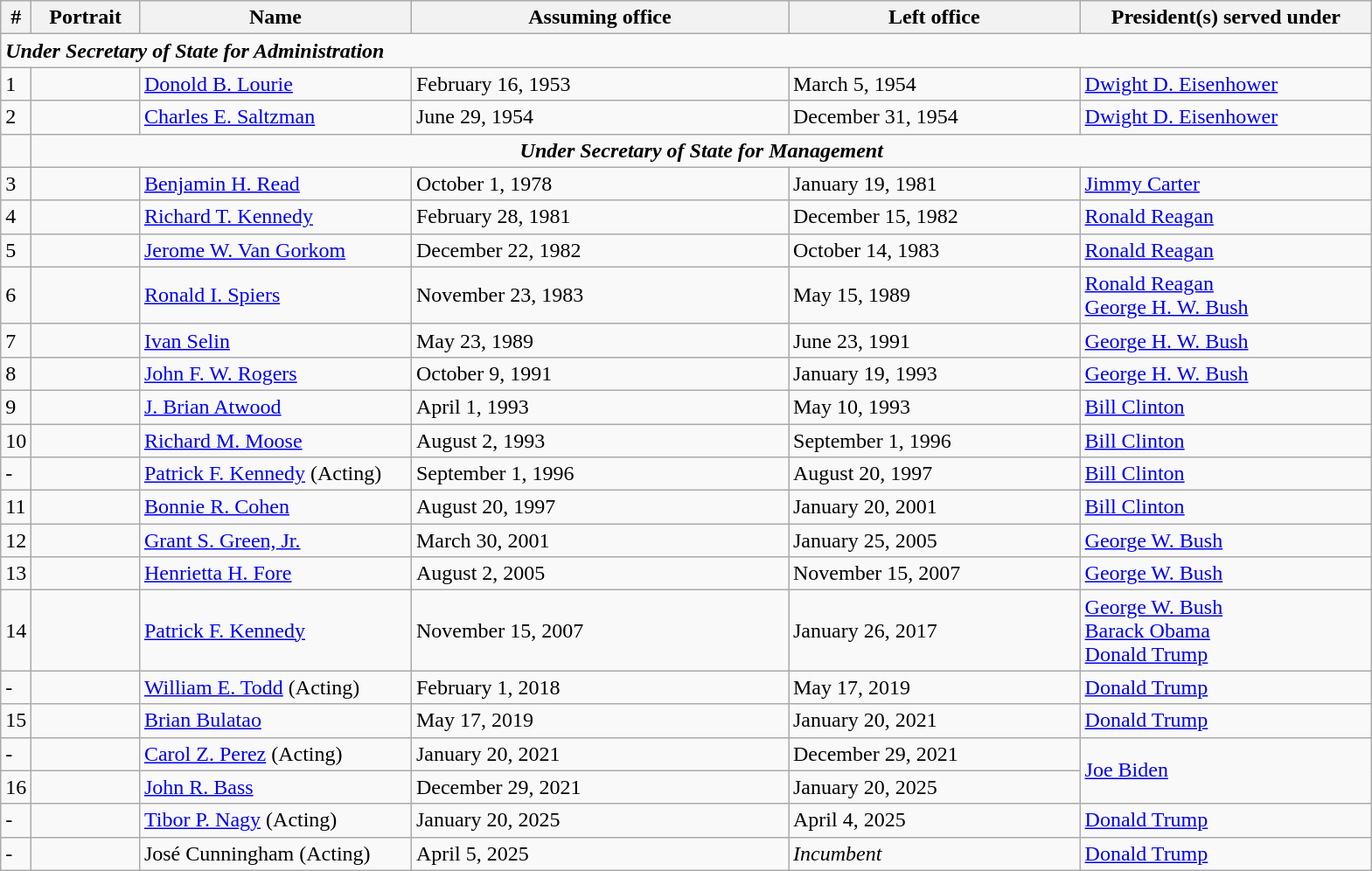<table class="wikitable">
<tr>
<th>#</th>
<th scope="col" width="75">Portrait</th>
<th scope="col" width="200">Name</th>
<th scope="col" width="280">Assuming office</th>
<th scope="col" width="215">Left office</th>
<th scope="col" width="215">President(s) served under</th>
</tr>
<tr>
<td colspan="6"><strong><em>Under Secretary of State for Administration</em></strong></td>
</tr>
<tr>
<td>1</td>
<td></td>
<td><a href='#'>Donold B. Lourie</a></td>
<td>February 16, 1953</td>
<td>March 5, 1954</td>
<td><a href='#'>Dwight D. Eisenhower</a></td>
</tr>
<tr>
<td>2</td>
<td></td>
<td><a href='#'>Charles E. Saltzman</a></td>
<td>June 29, 1954</td>
<td>December 31, 1954</td>
<td><a href='#'>Dwight D. Eisenhower</a></td>
</tr>
<tr>
<td></td>
<td colspan="5" align="center"><strong><em>Under Secretary of State for Management</em></strong></td>
</tr>
<tr>
<td>3</td>
<td></td>
<td><a href='#'>Benjamin H. Read</a></td>
<td>October 1, 1978</td>
<td>January 19, 1981</td>
<td><a href='#'>Jimmy Carter</a></td>
</tr>
<tr>
<td>4</td>
<td></td>
<td><a href='#'>Richard T. Kennedy</a></td>
<td>February 28, 1981</td>
<td>December 15, 1982</td>
<td><a href='#'>Ronald Reagan</a></td>
</tr>
<tr>
<td>5</td>
<td></td>
<td><a href='#'>Jerome W. Van Gorkom</a></td>
<td>December 22, 1982</td>
<td>October 14, 1983</td>
<td><a href='#'>Ronald Reagan</a></td>
</tr>
<tr>
<td>6</td>
<td></td>
<td><a href='#'>Ronald I. Spiers</a></td>
<td>November 23, 1983</td>
<td>May 15, 1989</td>
<td><a href='#'>Ronald Reagan</a><br><a href='#'>George H. W. Bush</a></td>
</tr>
<tr>
<td>7</td>
<td></td>
<td><a href='#'>Ivan Selin</a></td>
<td>May 23, 1989</td>
<td>June 23, 1991</td>
<td><a href='#'>George H. W. Bush</a></td>
</tr>
<tr>
<td>8</td>
<td></td>
<td><a href='#'>John F. W. Rogers</a></td>
<td>October 9, 1991</td>
<td>January 19, 1993</td>
<td><a href='#'>George H. W. Bush</a></td>
</tr>
<tr>
<td>9</td>
<td></td>
<td><a href='#'>J. Brian Atwood</a></td>
<td>April 1, 1993</td>
<td>May 10, 1993</td>
<td><a href='#'>Bill Clinton</a></td>
</tr>
<tr>
<td>10</td>
<td></td>
<td><a href='#'>Richard M. Moose</a></td>
<td>August 2, 1993</td>
<td>September 1, 1996</td>
<td><a href='#'>Bill Clinton</a></td>
</tr>
<tr>
<td>-</td>
<td></td>
<td><a href='#'>Patrick F. Kennedy</a> (Acting)</td>
<td>September 1, 1996</td>
<td>August 20, 1997</td>
<td><a href='#'>Bill Clinton</a></td>
</tr>
<tr>
<td>11</td>
<td></td>
<td><a href='#'>Bonnie R. Cohen</a></td>
<td>August 20, 1997</td>
<td>January 20, 2001</td>
<td><a href='#'>Bill Clinton</a></td>
</tr>
<tr>
<td>12</td>
<td></td>
<td><a href='#'>Grant S. Green, Jr.</a></td>
<td>March 30, 2001</td>
<td>January 25, 2005</td>
<td><a href='#'>George W. Bush</a></td>
</tr>
<tr>
<td>13</td>
<td></td>
<td><a href='#'>Henrietta H. Fore</a></td>
<td>August 2, 2005</td>
<td>November 15, 2007</td>
<td><a href='#'>George W. Bush</a></td>
</tr>
<tr>
<td>14</td>
<td></td>
<td><a href='#'>Patrick F. Kennedy</a></td>
<td>November 15, 2007</td>
<td>January 26, 2017</td>
<td><a href='#'>George W. Bush</a><br><a href='#'>Barack Obama</a><br><a href='#'>Donald Trump</a></td>
</tr>
<tr>
<td>-</td>
<td></td>
<td><a href='#'>William E. Todd</a> (Acting)</td>
<td>February 1, 2018</td>
<td>May 17, 2019</td>
<td><a href='#'>Donald Trump</a></td>
</tr>
<tr>
<td>15</td>
<td></td>
<td><a href='#'>Brian Bulatao</a></td>
<td>May 17, 2019</td>
<td>January 20, 2021</td>
<td><a href='#'>Donald Trump</a></td>
</tr>
<tr>
<td>-</td>
<td></td>
<td><a href='#'>Carol Z. Perez</a> (Acting)</td>
<td>January 20, 2021</td>
<td>December 29, 2021</td>
<td rowspan="2"><a href='#'>Joe Biden</a></td>
</tr>
<tr>
<td>16</td>
<td></td>
<td><a href='#'>John R. Bass</a></td>
<td>December 29, 2021</td>
<td>January 20, 2025</td>
</tr>
<tr>
<td>-</td>
<td></td>
<td><a href='#'>Tibor P. Nagy</a> (Acting)</td>
<td>January 20, 2025</td>
<td>April 4, 2025</td>
<td><a href='#'>Donald Trump</a></td>
</tr>
<tr>
<td>-</td>
<td></td>
<td>José Cunningham (Acting)</td>
<td>April 5, 2025</td>
<td><em>Incumbent</em></td>
<td><a href='#'>Donald Trump</a></td>
</tr>
</table>
